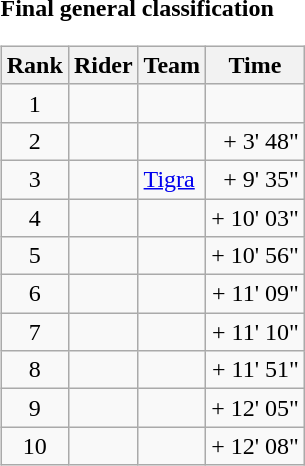<table>
<tr>
<td><strong>Final general classification</strong><br><table class="wikitable">
<tr>
<th scope="col">Rank</th>
<th scope="col">Rider</th>
<th scope="col">Team</th>
<th scope="col">Time</th>
</tr>
<tr>
<td style="text-align:center;">1</td>
<td></td>
<td></td>
<td style="text-align:right;"></td>
</tr>
<tr>
<td style="text-align:center;">2</td>
<td></td>
<td></td>
<td style="text-align:right;">+ 3' 48"</td>
</tr>
<tr>
<td style="text-align:center;">3</td>
<td></td>
<td><a href='#'>Tigra</a></td>
<td style="text-align:right;">+ 9' 35"</td>
</tr>
<tr>
<td style="text-align:center;">4</td>
<td></td>
<td></td>
<td style="text-align:right;">+ 10' 03"</td>
</tr>
<tr>
<td style="text-align:center;">5</td>
<td></td>
<td></td>
<td style="text-align:right;">+ 10' 56"</td>
</tr>
<tr>
<td style="text-align:center;">6</td>
<td></td>
<td></td>
<td style="text-align:right;">+ 11' 09"</td>
</tr>
<tr>
<td style="text-align:center;">7</td>
<td></td>
<td></td>
<td style="text-align:right;">+ 11' 10"</td>
</tr>
<tr>
<td style="text-align:center;">8</td>
<td></td>
<td></td>
<td style="text-align:right;">+ 11' 51"</td>
</tr>
<tr>
<td style="text-align:center;">9</td>
<td></td>
<td></td>
<td style="text-align:right;">+ 12' 05"</td>
</tr>
<tr>
<td style="text-align:center;">10</td>
<td></td>
<td></td>
<td style="text-align:right;">+ 12' 08"</td>
</tr>
</table>
</td>
</tr>
</table>
